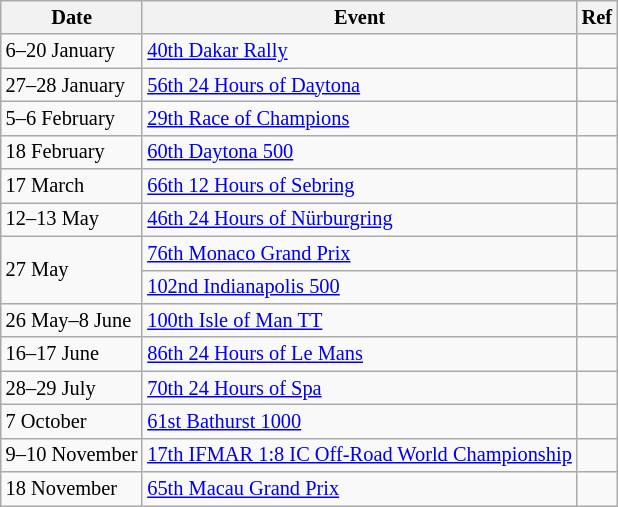<table class="wikitable" style="font-size: 85%">
<tr>
<th>Date</th>
<th>Event</th>
<th>Ref</th>
</tr>
<tr>
<td>6–20 January</td>
<td><a href='#'>40th Dakar Rally</a></td>
<td></td>
</tr>
<tr>
<td>27–28 January</td>
<td><a href='#'>56th 24 Hours of Daytona</a></td>
<td></td>
</tr>
<tr>
<td>5–6 February</td>
<td><a href='#'>29th Race of Champions</a></td>
<td></td>
</tr>
<tr>
<td>18 February</td>
<td><a href='#'>60th Daytona 500</a></td>
<td></td>
</tr>
<tr>
<td>17 March</td>
<td><a href='#'>66th 12 Hours of Sebring</a></td>
<td></td>
</tr>
<tr>
<td>12–13 May</td>
<td><a href='#'>46th 24 Hours of Nürburgring</a></td>
<td></td>
</tr>
<tr>
<td rowspan=2>27 May</td>
<td><a href='#'>76th Monaco Grand Prix</a></td>
<td></td>
</tr>
<tr>
<td><a href='#'>102nd Indianapolis 500</a></td>
<td></td>
</tr>
<tr>
<td>26 May–8 June</td>
<td><a href='#'>100th Isle of Man TT</a></td>
<td></td>
</tr>
<tr>
<td>16–17 June</td>
<td><a href='#'>86th 24 Hours of Le Mans</a></td>
<td></td>
</tr>
<tr>
<td>28–29 July</td>
<td><a href='#'>70th 24 Hours of Spa</a></td>
<td></td>
</tr>
<tr>
<td>7 October</td>
<td><a href='#'>61st Bathurst 1000</a></td>
<td></td>
</tr>
<tr>
<td>9–10 November</td>
<td><a href='#'>17th IFMAR 1:8 IC Off-Road World Championship</a></td>
<td></td>
</tr>
<tr>
<td>18 November</td>
<td><a href='#'>65th Macau Grand Prix</a></td>
<td></td>
</tr>
</table>
